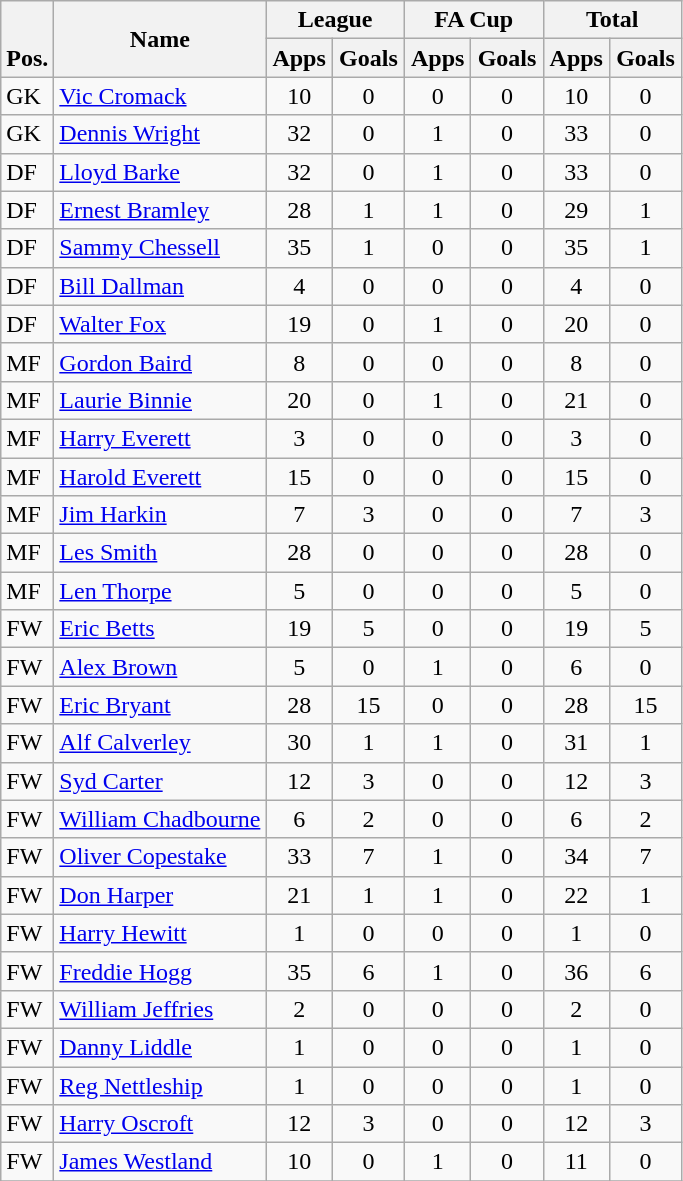<table class="wikitable" style="text-align:center">
<tr>
<th rowspan="2" valign="bottom">Pos.</th>
<th rowspan="2">Name</th>
<th colspan="2" width="85">League</th>
<th colspan="2" width="85">FA Cup</th>
<th colspan="2" width="85">Total</th>
</tr>
<tr>
<th>Apps</th>
<th>Goals</th>
<th>Apps</th>
<th>Goals</th>
<th>Apps</th>
<th>Goals</th>
</tr>
<tr>
<td align="left">GK</td>
<td align="left"> <a href='#'>Vic Cromack</a></td>
<td>10</td>
<td>0</td>
<td>0</td>
<td>0</td>
<td>10</td>
<td>0</td>
</tr>
<tr>
<td align="left">GK</td>
<td align="left"> <a href='#'>Dennis Wright</a></td>
<td>32</td>
<td>0</td>
<td>1</td>
<td>0</td>
<td>33</td>
<td>0</td>
</tr>
<tr>
<td align="left">DF</td>
<td align="left"> <a href='#'>Lloyd Barke</a></td>
<td>32</td>
<td>0</td>
<td>1</td>
<td>0</td>
<td>33</td>
<td>0</td>
</tr>
<tr>
<td align="left">DF</td>
<td align="left"> <a href='#'>Ernest Bramley</a></td>
<td>28</td>
<td>1</td>
<td>1</td>
<td>0</td>
<td>29</td>
<td>1</td>
</tr>
<tr>
<td align="left">DF</td>
<td align="left"> <a href='#'>Sammy Chessell</a></td>
<td>35</td>
<td>1</td>
<td>0</td>
<td>0</td>
<td>35</td>
<td>1</td>
</tr>
<tr>
<td align="left">DF</td>
<td align="left"> <a href='#'>Bill Dallman</a></td>
<td>4</td>
<td>0</td>
<td>0</td>
<td>0</td>
<td>4</td>
<td>0</td>
</tr>
<tr>
<td align="left">DF</td>
<td align="left"> <a href='#'>Walter Fox</a></td>
<td>19</td>
<td>0</td>
<td>1</td>
<td>0</td>
<td>20</td>
<td>0</td>
</tr>
<tr>
<td align="left">MF</td>
<td align="left"> <a href='#'>Gordon Baird</a></td>
<td>8</td>
<td>0</td>
<td>0</td>
<td>0</td>
<td>8</td>
<td>0</td>
</tr>
<tr>
<td align="left">MF</td>
<td align="left"> <a href='#'>Laurie Binnie</a></td>
<td>20</td>
<td>0</td>
<td>1</td>
<td>0</td>
<td>21</td>
<td>0</td>
</tr>
<tr>
<td align="left">MF</td>
<td align="left"> <a href='#'>Harry Everett</a></td>
<td>3</td>
<td>0</td>
<td>0</td>
<td>0</td>
<td>3</td>
<td>0</td>
</tr>
<tr>
<td align="left">MF</td>
<td align="left"> <a href='#'>Harold Everett</a></td>
<td>15</td>
<td>0</td>
<td>0</td>
<td>0</td>
<td>15</td>
<td>0</td>
</tr>
<tr>
<td align="left">MF</td>
<td align="left"> <a href='#'>Jim Harkin</a></td>
<td>7</td>
<td>3</td>
<td>0</td>
<td>0</td>
<td>7</td>
<td>3</td>
</tr>
<tr>
<td align="left">MF</td>
<td align="left"> <a href='#'>Les Smith</a></td>
<td>28</td>
<td>0</td>
<td>0</td>
<td>0</td>
<td>28</td>
<td>0</td>
</tr>
<tr>
<td align="left">MF</td>
<td align="left"> <a href='#'>Len Thorpe</a></td>
<td>5</td>
<td>0</td>
<td>0</td>
<td>0</td>
<td>5</td>
<td>0</td>
</tr>
<tr>
<td align="left">FW</td>
<td align="left"> <a href='#'>Eric Betts</a></td>
<td>19</td>
<td>5</td>
<td>0</td>
<td>0</td>
<td>19</td>
<td>5</td>
</tr>
<tr>
<td align="left">FW</td>
<td align="left"> <a href='#'>Alex Brown</a></td>
<td>5</td>
<td>0</td>
<td>1</td>
<td>0</td>
<td>6</td>
<td>0</td>
</tr>
<tr>
<td align="left">FW</td>
<td align="left"> <a href='#'>Eric Bryant</a></td>
<td>28</td>
<td>15</td>
<td>0</td>
<td>0</td>
<td>28</td>
<td>15</td>
</tr>
<tr>
<td align="left">FW</td>
<td align="left"> <a href='#'>Alf Calverley</a></td>
<td>30</td>
<td>1</td>
<td>1</td>
<td>0</td>
<td>31</td>
<td>1</td>
</tr>
<tr>
<td align="left">FW</td>
<td align="left"> <a href='#'>Syd Carter</a></td>
<td>12</td>
<td>3</td>
<td>0</td>
<td>0</td>
<td>12</td>
<td>3</td>
</tr>
<tr>
<td align="left">FW</td>
<td align="left"> <a href='#'>William Chadbourne</a></td>
<td>6</td>
<td>2</td>
<td>0</td>
<td>0</td>
<td>6</td>
<td>2</td>
</tr>
<tr>
<td align="left">FW</td>
<td align="left"> <a href='#'>Oliver Copestake</a></td>
<td>33</td>
<td>7</td>
<td>1</td>
<td>0</td>
<td>34</td>
<td>7</td>
</tr>
<tr>
<td align="left">FW</td>
<td align="left"> <a href='#'>Don Harper</a></td>
<td>21</td>
<td>1</td>
<td>1</td>
<td>0</td>
<td>22</td>
<td>1</td>
</tr>
<tr>
<td align="left">FW</td>
<td align="left"> <a href='#'>Harry Hewitt</a></td>
<td>1</td>
<td>0</td>
<td>0</td>
<td>0</td>
<td>1</td>
<td>0</td>
</tr>
<tr>
<td align="left">FW</td>
<td align="left"> <a href='#'>Freddie Hogg</a></td>
<td>35</td>
<td>6</td>
<td>1</td>
<td>0</td>
<td>36</td>
<td>6</td>
</tr>
<tr>
<td align="left">FW</td>
<td align="left"> <a href='#'>William Jeffries</a></td>
<td>2</td>
<td>0</td>
<td>0</td>
<td>0</td>
<td>2</td>
<td>0</td>
</tr>
<tr>
<td align="left">FW</td>
<td align="left"> <a href='#'>Danny Liddle</a></td>
<td>1</td>
<td>0</td>
<td>0</td>
<td>0</td>
<td>1</td>
<td>0</td>
</tr>
<tr>
<td align="left">FW</td>
<td align="left"> <a href='#'>Reg Nettleship</a></td>
<td>1</td>
<td>0</td>
<td>0</td>
<td>0</td>
<td>1</td>
<td>0</td>
</tr>
<tr>
<td align="left">FW</td>
<td align="left"> <a href='#'>Harry Oscroft</a></td>
<td>12</td>
<td>3</td>
<td>0</td>
<td>0</td>
<td>12</td>
<td>3</td>
</tr>
<tr>
<td align="left">FW</td>
<td align="left"> <a href='#'>James Westland</a></td>
<td>10</td>
<td>0</td>
<td>1</td>
<td>0</td>
<td>11</td>
<td>0</td>
</tr>
<tr>
</tr>
</table>
